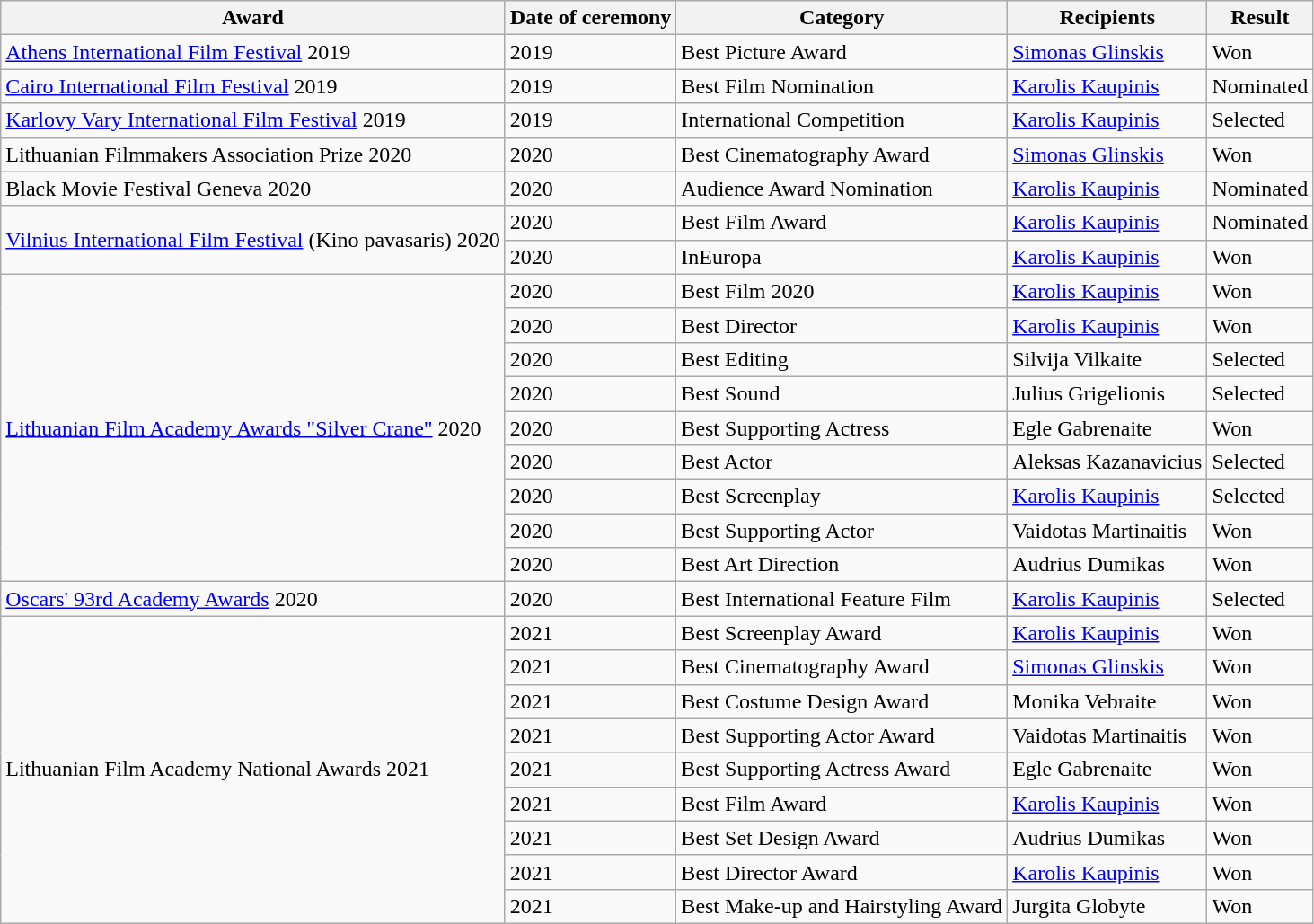<table class="wikitable sortable">
<tr>
<th>Award</th>
<th>Date of ceremony</th>
<th>Category</th>
<th>Recipients</th>
<th>Result</th>
</tr>
<tr>
<td><a href='#'>Athens International Film Festival</a> 2019</td>
<td>2019</td>
<td>Best Picture Award</td>
<td><a href='#'>Simonas Glinskis</a></td>
<td>Won</td>
</tr>
<tr>
<td><a href='#'>Cairo International Film Festival</a> 2019</td>
<td>2019</td>
<td>Best Film Nomination</td>
<td><a href='#'>Karolis Kaupinis</a></td>
<td>Nominated</td>
</tr>
<tr>
<td><a href='#'>Karlovy Vary International Film Festival</a> 2019</td>
<td>2019</td>
<td>International Competition</td>
<td><a href='#'>Karolis Kaupinis</a></td>
<td>Selected</td>
</tr>
<tr>
<td>Lithuanian Filmmakers Association Prize 2020</td>
<td>2020</td>
<td>Best Cinematography Award</td>
<td><a href='#'>Simonas Glinskis</a></td>
<td>Won</td>
</tr>
<tr>
<td>Black Movie Festival Geneva 2020</td>
<td>2020</td>
<td>Audience Award Nomination</td>
<td><a href='#'>Karolis Kaupinis</a></td>
<td>Nominated</td>
</tr>
<tr>
<td rowspan="2"><a href='#'>Vilnius International Film Festival</a> (Kino pavasaris) 2020</td>
<td>2020</td>
<td>Best Film Award</td>
<td><a href='#'>Karolis Kaupinis</a></td>
<td>Nominated</td>
</tr>
<tr>
<td>2020</td>
<td>InEuropa</td>
<td><a href='#'>Karolis Kaupinis</a></td>
<td>Won</td>
</tr>
<tr>
<td rowspan="9"><a href='#'>Lithuanian Film Academy Awards "Silver Crane"</a> 2020</td>
<td>2020</td>
<td>Best Film 2020</td>
<td><a href='#'>Karolis Kaupinis</a></td>
<td>Won</td>
</tr>
<tr>
<td>2020</td>
<td>Best Director</td>
<td><a href='#'>Karolis Kaupinis</a></td>
<td>Won</td>
</tr>
<tr>
<td>2020</td>
<td>Best Editing</td>
<td>Silvija Vilkaite</td>
<td>Selected</td>
</tr>
<tr>
<td>2020</td>
<td>Best Sound</td>
<td>Julius Grigelionis</td>
<td>Selected</td>
</tr>
<tr>
<td>2020</td>
<td>Best Supporting Actress</td>
<td>Egle Gabrenaite</td>
<td>Won</td>
</tr>
<tr>
<td>2020</td>
<td>Best Actor</td>
<td>Aleksas Kazanavicius</td>
<td>Selected</td>
</tr>
<tr>
<td>2020</td>
<td>Best Screenplay</td>
<td><a href='#'>Karolis Kaupinis</a></td>
<td>Selected</td>
</tr>
<tr>
<td>2020</td>
<td>Best Supporting Actor</td>
<td>Vaidotas Martinaitis</td>
<td>Won</td>
</tr>
<tr>
<td>2020</td>
<td>Best Art Direction</td>
<td>Audrius Dumikas</td>
<td>Won</td>
</tr>
<tr>
<td><a href='#'>Oscars' 93rd Academy Awards</a> 2020</td>
<td>2020</td>
<td>Best International Feature Film</td>
<td><a href='#'>Karolis Kaupinis</a></td>
<td>Selected</td>
</tr>
<tr>
<td rowspan="9">Lithuanian Film Academy National Awards 2021</td>
<td>2021</td>
<td>Best Screenplay Award</td>
<td><a href='#'>Karolis Kaupinis</a></td>
<td>Won</td>
</tr>
<tr>
<td>2021</td>
<td>Best Cinematography Award</td>
<td><a href='#'>Simonas Glinskis</a></td>
<td>Won</td>
</tr>
<tr>
<td>2021</td>
<td>Best Costume Design Award</td>
<td>Monika Vebraite</td>
<td>Won</td>
</tr>
<tr>
<td>2021</td>
<td>Best Supporting Actor Award</td>
<td>Vaidotas Martinaitis</td>
<td>Won</td>
</tr>
<tr>
<td>2021</td>
<td>Best Supporting Actress Award</td>
<td>Egle Gabrenaite</td>
<td>Won</td>
</tr>
<tr>
<td>2021</td>
<td>Best Film Award</td>
<td><a href='#'>Karolis Kaupinis</a></td>
<td>Won</td>
</tr>
<tr>
<td>2021</td>
<td>Best Set Design Award</td>
<td>Audrius Dumikas</td>
<td>Won</td>
</tr>
<tr>
<td>2021</td>
<td>Best Director Award</td>
<td><a href='#'>Karolis Kaupinis</a></td>
<td>Won</td>
</tr>
<tr>
<td>2021</td>
<td>Best Make-up and Hairstyling Award</td>
<td>Jurgita Globyte</td>
<td>Won</td>
</tr>
</table>
